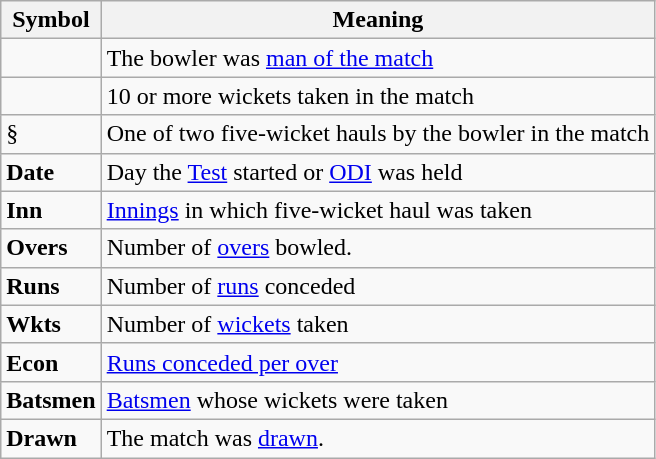<table class="wikitable" border="1">
<tr>
<th>Symbol</th>
<th>Meaning</th>
</tr>
<tr>
<td></td>
<td>The bowler was <a href='#'>man of the match</a></td>
</tr>
<tr>
<td></td>
<td>10 or more wickets taken in the match</td>
</tr>
<tr>
<td>§</td>
<td>One of two five-wicket hauls by the bowler in the match</td>
</tr>
<tr>
<td><strong>Date</strong></td>
<td>Day the <a href='#'>Test</a> started or <a href='#'>ODI</a> was held</td>
</tr>
<tr>
<td><strong>Inn</strong></td>
<td><a href='#'>Innings</a> in which five-wicket haul was taken</td>
</tr>
<tr>
<td><strong>Overs</strong></td>
<td>Number of <a href='#'>overs</a> bowled.</td>
</tr>
<tr>
<td><strong>Runs</strong></td>
<td>Number of <a href='#'>runs</a> conceded</td>
</tr>
<tr>
<td><strong>Wkts</strong></td>
<td>Number of <a href='#'>wickets</a> taken</td>
</tr>
<tr>
<td><strong>Econ</strong></td>
<td><a href='#'>Runs conceded per over</a></td>
</tr>
<tr>
<td><strong>Batsmen</strong></td>
<td><a href='#'>Batsmen</a> whose wickets were taken</td>
</tr>
<tr>
<td><strong>Drawn</strong></td>
<td>The match was <a href='#'>drawn</a>.</td>
</tr>
</table>
